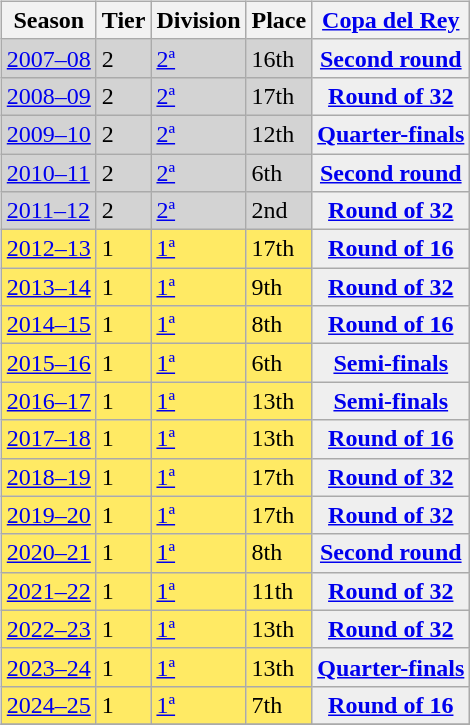<table>
<tr>
<td style="vertical-align:top;"><br><table class="wikitable">
<tr style="background:#F0F6FA;">
<th>Season</th>
<th>Tier</th>
<th>Division</th>
<th>Place</th>
<th><a href='#'>Copa del Rey</a></th>
</tr>
<tr>
<td style="background:#D3D3D3;"><a href='#'>2007–08</a></td>
<td style="background:#D3D3D3;">2</td>
<td style="background:#D3D3D3;"><a href='#'>2ª</a></td>
<td style="background:#D3D3D3;">16th</td>
<th style="background:#EFEFEF;"><a href='#'>Second round</a></th>
</tr>
<tr>
<td style="background:#D3D3D3;"><a href='#'>2008–09</a></td>
<td style="background:#D3D3D3;">2</td>
<td style="background:#D3D3D3;"><a href='#'>2ª</a></td>
<td style="background:#D3D3D3;">17th</td>
<th style="background:#EFEFEF;"><a href='#'>Round of 32</a></th>
</tr>
<tr>
<td style="background:#D3D3D3;"><a href='#'>2009–10</a></td>
<td style="background:#D3D3D3;">2</td>
<td style="background:#D3D3D3;"><a href='#'>2ª</a></td>
<td style="background:#D3D3D3;">12th</td>
<th style="background:#EFEFEF;"><a href='#'>Quarter-finals</a></th>
</tr>
<tr>
<td style="background:#D3D3D3;"><a href='#'>2010–11</a></td>
<td style="background:#D3D3D3;">2</td>
<td style="background:#D3D3D3;"><a href='#'>2ª</a></td>
<td style="background:#D3D3D3;">6th</td>
<th style="background:#EFEFEF;"><a href='#'>Second round</a></th>
</tr>
<tr>
<td style="background:#D3D3D3;"><a href='#'>2011–12</a></td>
<td style="background:#D3D3D3;">2</td>
<td style="background:#D3D3D3;"><a href='#'>2ª</a></td>
<td style="background:#D3D3D3;">2nd</td>
<th style="background:#EFEFEF;"><a href='#'>Round of 32</a></th>
</tr>
<tr>
<td style="background:#FFEA64;"><a href='#'>2012–13</a></td>
<td style="background:#FFEA64;">1</td>
<td style="background:#FFEA64;"><a href='#'>1ª</a></td>
<td style="background:#FFEA64;">17th</td>
<th style="background:#EFEFEF;"><a href='#'>Round of 16</a></th>
</tr>
<tr>
<td style="background:#FFEA64;"><a href='#'>2013–14</a></td>
<td style="background:#FFEA64;">1</td>
<td style="background:#FFEA64;"><a href='#'>1ª</a></td>
<td style="background:#FFEA64;">9th</td>
<th style="background:#EFEFEF;"><a href='#'>Round of 32</a></th>
</tr>
<tr>
<td style="background:#FFEA64;"><a href='#'>2014–15</a></td>
<td style="background:#FFEA64;">1</td>
<td style="background:#FFEA64;"><a href='#'>1ª</a></td>
<td style="background:#FFEA64;">8th</td>
<th style="background:#EFEFEF;"><a href='#'>Round of 16</a></th>
</tr>
<tr>
<td style="background:#FFEA64;"><a href='#'>2015–16</a></td>
<td style="background:#FFEA64;">1</td>
<td style="background:#FFEA64;"><a href='#'>1ª</a></td>
<td style="background:#FFEA64;">6th</td>
<th style="background:#EFEFEF;"><a href='#'>Semi-finals</a></th>
</tr>
<tr>
<td style="background:#FFEA64;"><a href='#'>2016–17</a></td>
<td style="background:#FFEA64;">1</td>
<td style="background:#FFEA64;"><a href='#'>1ª</a></td>
<td style="background:#FFEA64;">13th</td>
<th style="background:#EFEFEF;"><a href='#'>Semi-finals</a></th>
</tr>
<tr>
<td style="background:#FFEA64;"><a href='#'>2017–18</a></td>
<td style="background:#FFEA64;">1</td>
<td style="background:#FFEA64;"><a href='#'>1ª</a></td>
<td style="background:#FFEA64;">13th</td>
<th style="background:#EFEFEF;"><a href='#'>Round of 16</a></th>
</tr>
<tr>
<td style="background:#FFEA64;"><a href='#'>2018–19</a></td>
<td style="background:#FFEA64;">1</td>
<td style="background:#FFEA64;"><a href='#'>1ª</a></td>
<td style="background:#FFEA64;">17th</td>
<th style="background:#EFEFEF;"><a href='#'>Round of 32</a></th>
</tr>
<tr>
<td style="background:#FFEA64;"><a href='#'>2019–20</a></td>
<td style="background:#FFEA64;">1</td>
<td style="background:#FFEA64;"><a href='#'>1ª</a></td>
<td style="background:#FFEA64;">17th</td>
<th style="background:#EFEFEF;"><a href='#'>Round of 32</a></th>
</tr>
<tr>
<td style="background:#FFEA64;"><a href='#'>2020–21</a></td>
<td style="background:#FFEA64;">1</td>
<td style="background:#FFEA64;"><a href='#'>1ª</a></td>
<td style="background:#FFEA64;">8th</td>
<th style="background:#EFEFEF;"><a href='#'>Second round</a></th>
</tr>
<tr>
<td style="background:#FFEA64;"><a href='#'>2021–22</a></td>
<td style="background:#FFEA64;">1</td>
<td style="background:#FFEA64;"><a href='#'>1ª</a></td>
<td style="background:#FFEA64;">11th</td>
<th style="background:#EFEFEF;"><a href='#'>Round of 32</a></th>
</tr>
<tr>
<td style="background:#FFEA64;"><a href='#'>2022–23</a></td>
<td style="background:#FFEA64;">1</td>
<td style="background:#FFEA64;"><a href='#'>1ª</a></td>
<td style="background:#FFEA64;">13th</td>
<th style="background:#EFEFEF;"><a href='#'>Round of 32</a></th>
</tr>
<tr>
<td style="background:#FFEA64;"><a href='#'>2023–24</a></td>
<td style="background:#FFEA64;">1</td>
<td style="background:#FFEA64;"><a href='#'>1ª</a></td>
<td style="background:#FFEA64;">13th</td>
<th style="background:#EFEFEF;"><a href='#'>Quarter-finals</a></th>
</tr>
<tr>
<td style="background:#FFEA64;"><a href='#'>2024–25</a></td>
<td style="background:#FFEA64;">1</td>
<td style="background:#FFEA64;"><a href='#'>1ª</a></td>
<td style="background:#FFEA64;">7th</td>
<th style="background:#EFEFEF;"><a href='#'>Round of 16</a></th>
</tr>
<tr>
</tr>
</table>
</td>
</tr>
</table>
